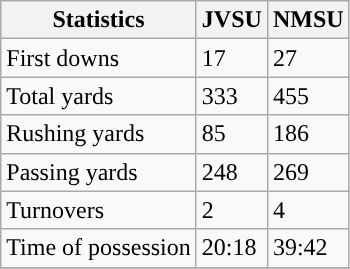<table class="wikitable" style="float: left;">
<tr>
<th>Statistics</th>
<th>JVSU</th>
<th>NMSU</th>
</tr>
<tr>
<td>First downs</td>
<td>17</td>
<td>27</td>
</tr>
<tr>
<td>Total yards</td>
<td>333</td>
<td>455</td>
</tr>
<tr>
<td>Rushing yards</td>
<td>85</td>
<td>186</td>
</tr>
<tr>
<td>Passing yards</td>
<td>248</td>
<td>269</td>
</tr>
<tr>
<td>Turnovers</td>
<td>2</td>
<td>4</td>
</tr>
<tr>
<td>Time of possession</td>
<td>20:18</td>
<td>39:42</td>
</tr>
<tr>
</tr>
</table>
